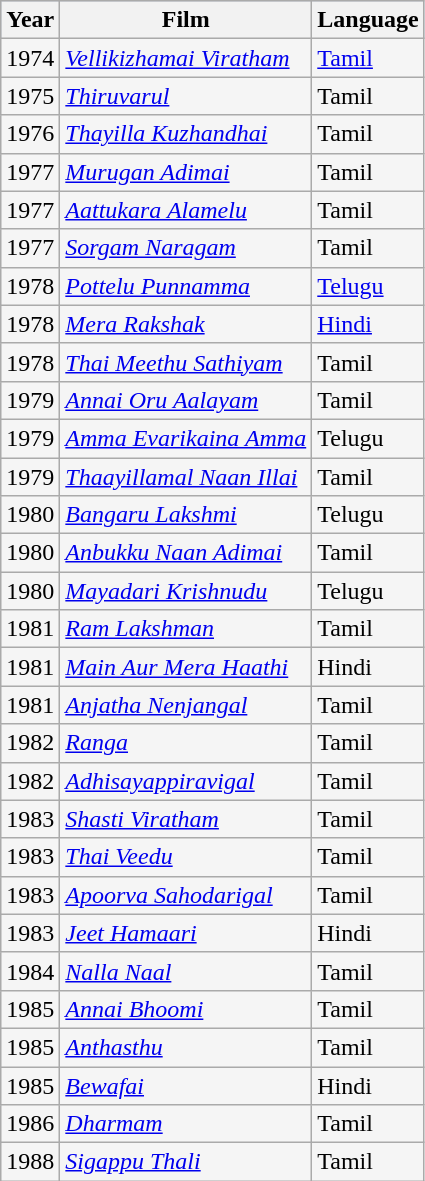<table class="wikitable sortable" style="background:#f5f5f5;">
<tr style="background:#B0C4DE;">
<th>Year</th>
<th>Film</th>
<th>Language</th>
</tr>
<tr>
<td>1974</td>
<td><em><a href='#'>Vellikizhamai Viratham</a></em></td>
<td><a href='#'>Tamil</a></td>
</tr>
<tr>
<td>1975</td>
<td><em><a href='#'>Thiruvarul</a></em></td>
<td>Tamil</td>
</tr>
<tr>
<td>1976</td>
<td><em><a href='#'>Thayilla Kuzhandhai</a></em></td>
<td>Tamil</td>
</tr>
<tr>
<td>1977</td>
<td><em><a href='#'>Murugan Adimai</a></em></td>
<td>Tamil</td>
</tr>
<tr>
<td>1977</td>
<td><em><a href='#'>Aattukara Alamelu</a></em></td>
<td>Tamil</td>
</tr>
<tr>
<td>1977</td>
<td><em><a href='#'>Sorgam Naragam</a></em></td>
<td>Tamil</td>
</tr>
<tr>
<td>1978</td>
<td><em><a href='#'>Pottelu Punnamma</a></em></td>
<td><a href='#'>Telugu</a></td>
</tr>
<tr>
<td>1978</td>
<td><em><a href='#'>Mera Rakshak</a></em></td>
<td><a href='#'>Hindi</a></td>
</tr>
<tr>
<td>1978</td>
<td><em><a href='#'>Thai Meethu Sathiyam</a></em></td>
<td>Tamil</td>
</tr>
<tr>
<td>1979</td>
<td><em><a href='#'>Annai Oru Aalayam</a></em></td>
<td>Tamil</td>
</tr>
<tr>
<td>1979</td>
<td><em><a href='#'>Amma Evarikaina Amma</a></em></td>
<td>Telugu</td>
</tr>
<tr>
<td>1979</td>
<td><em><a href='#'>Thaayillamal Naan Illai</a></em></td>
<td>Tamil</td>
</tr>
<tr>
<td>1980</td>
<td><em><a href='#'>Bangaru Lakshmi</a></em></td>
<td>Telugu</td>
</tr>
<tr>
<td>1980</td>
<td><em><a href='#'>Anbukku Naan Adimai</a></em></td>
<td>Tamil</td>
</tr>
<tr>
<td>1980</td>
<td><em><a href='#'>Mayadari Krishnudu</a></em></td>
<td>Telugu</td>
</tr>
<tr>
<td>1981</td>
<td><em><a href='#'>Ram Lakshman</a></em></td>
<td>Tamil</td>
</tr>
<tr>
<td>1981</td>
<td><em><a href='#'>Main Aur Mera Haathi</a></em></td>
<td>Hindi</td>
</tr>
<tr>
<td>1981</td>
<td><em><a href='#'>Anjatha Nenjangal</a></em></td>
<td>Tamil</td>
</tr>
<tr>
<td>1982</td>
<td><em><a href='#'>Ranga</a></em></td>
<td>Tamil</td>
</tr>
<tr>
<td>1982</td>
<td><em><a href='#'>Adhisayappiravigal</a></em></td>
<td>Tamil</td>
</tr>
<tr>
<td>1983</td>
<td><em><a href='#'>Shasti Viratham</a></em></td>
<td>Tamil</td>
</tr>
<tr>
<td>1983</td>
<td><em><a href='#'>Thai Veedu</a></em></td>
<td>Tamil</td>
</tr>
<tr>
<td>1983</td>
<td><em><a href='#'>Apoorva Sahodarigal</a></em></td>
<td>Tamil</td>
</tr>
<tr>
<td>1983</td>
<td><em><a href='#'>Jeet Hamaari</a></em></td>
<td>Hindi</td>
</tr>
<tr>
<td>1984</td>
<td><em><a href='#'>Nalla Naal</a></em></td>
<td>Tamil</td>
</tr>
<tr>
<td>1985</td>
<td><em><a href='#'>Annai Bhoomi</a></em></td>
<td>Tamil</td>
</tr>
<tr>
<td>1985</td>
<td><em><a href='#'>Anthasthu</a></em></td>
<td>Tamil</td>
</tr>
<tr>
<td>1985</td>
<td><em><a href='#'>Bewafai</a></em></td>
<td>Hindi</td>
</tr>
<tr>
<td>1986</td>
<td><em><a href='#'>Dharmam</a></em></td>
<td>Tamil</td>
</tr>
<tr>
<td>1988</td>
<td><em><a href='#'>Sigappu Thali</a></em></td>
<td>Tamil</td>
</tr>
</table>
